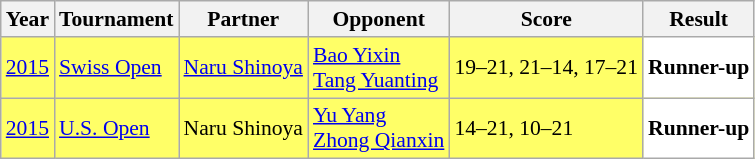<table class="sortable wikitable" style="font-size: 90%;">
<tr>
<th>Year</th>
<th>Tournament</th>
<th>Partner</th>
<th>Opponent</th>
<th>Score</th>
<th>Result</th>
</tr>
<tr style="background:#FFFF67">
<td align="center"><a href='#'>2015</a></td>
<td align="left"><a href='#'>Swiss Open</a></td>
<td align="left"> <a href='#'>Naru Shinoya</a></td>
<td align="left"> <a href='#'>Bao Yixin</a><br> <a href='#'>Tang Yuanting</a></td>
<td align="left">19–21, 21–14, 17–21</td>
<td style="text-align:left; background:white"> <strong>Runner-up</strong></td>
</tr>
<tr style="background:#FFFF67">
<td align="center"><a href='#'>2015</a></td>
<td align="left"><a href='#'>U.S. Open</a></td>
<td align="left"> Naru Shinoya</td>
<td align="left"> <a href='#'>Yu Yang</a><br> <a href='#'>Zhong Qianxin</a></td>
<td align="left">14–21, 10–21</td>
<td style="text-align:left; background:white"> <strong>Runner-up</strong></td>
</tr>
</table>
